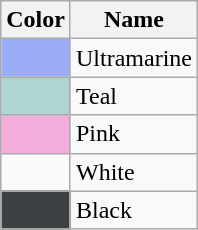<table class="wikitable">
<tr>
<th>Color</th>
<th>Name</th>
</tr>
<tr>
<td class="mw-no-invert" style="background-color: #9AADF6;"></td>
<td>Ultramarine</td>
</tr>
<tr>
<td class="mw-no-invert" style="background-color: #B0D4D2;"></td>
<td>Teal</td>
</tr>
<tr>
<td class="mw-no-invert" style="background-color: #F2ADDA;"></td>
<td>Pink</td>
</tr>
<tr>
<td class="mw-no-invert" style="background-color: #FAFAFA;"></td>
<td>White</td>
</tr>
<tr>
<td class="mw-no-invert" style="background-color: #3C4042;"></td>
<td>Black</td>
</tr>
</table>
